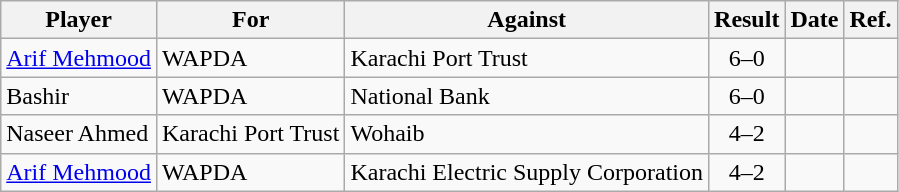<table class="wikitable sortable">
<tr>
<th>Player</th>
<th>For</th>
<th>Against</th>
<th style="text-align:center">Result</th>
<th>Date</th>
<th>Ref.</th>
</tr>
<tr>
<td><a href='#'>Arif Mehmood</a></td>
<td>WAPDA</td>
<td>Karachi Port Trust</td>
<td style="text-align:center">6–0</td>
<td></td>
<td></td>
</tr>
<tr>
<td>Bashir</td>
<td>WAPDA</td>
<td>National Bank</td>
<td style="text-align:center">6–0</td>
<td></td>
<td></td>
</tr>
<tr>
<td>Naseer Ahmed</td>
<td>Karachi Port Trust</td>
<td>Wohaib</td>
<td style="text-align:center">4–2</td>
<td></td>
<td></td>
</tr>
<tr>
<td><a href='#'>Arif Mehmood</a></td>
<td>WAPDA</td>
<td>Karachi Electric Supply Corporation</td>
<td style="text-align:center">4–2</td>
<td></td>
<td></td>
</tr>
</table>
